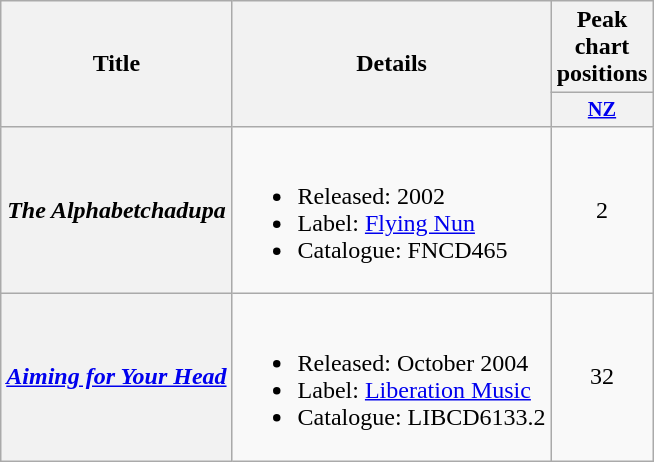<table class="wikitable plainrowheaders">
<tr>
<th scope="col" rowspan="2">Title</th>
<th scope="col" rowspan="2">Details</th>
<th scope="col">Peak chart positions</th>
</tr>
<tr>
<th scope="col" style="width:3em;font-size:85%"><a href='#'>NZ</a><br></th>
</tr>
<tr>
<th scope="row"><em>The Alphabetchadupa</em></th>
<td><br><ul><li>Released: 2002</li><li>Label: <a href='#'>Flying Nun</a></li><li>Catalogue: FNCD465</li></ul></td>
<td align="center">2</td>
</tr>
<tr>
<th scope="row"><em><a href='#'>Aiming for Your Head</a></em></th>
<td><br><ul><li>Released: October 2004</li><li>Label: <a href='#'>Liberation Music</a></li><li>Catalogue: LIBCD6133.2</li></ul></td>
<td align="center">32</td>
</tr>
</table>
